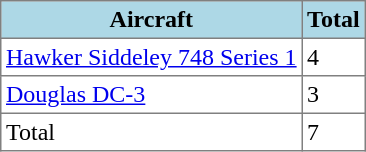<table class="toccolours" border="1" cellpadding="3" style="border-collapse:collapse">
<tr bgcolor=lightblue>
<th>Aircraft</th>
<th>Total</th>
</tr>
<tr>
<td><a href='#'>Hawker Siddeley 748 Series 1</a></td>
<td>4</td>
</tr>
<tr>
<td><a href='#'>Douglas DC-3</a></td>
<td>3</td>
</tr>
<tr>
<td>Total</td>
<td>7</td>
</tr>
</table>
